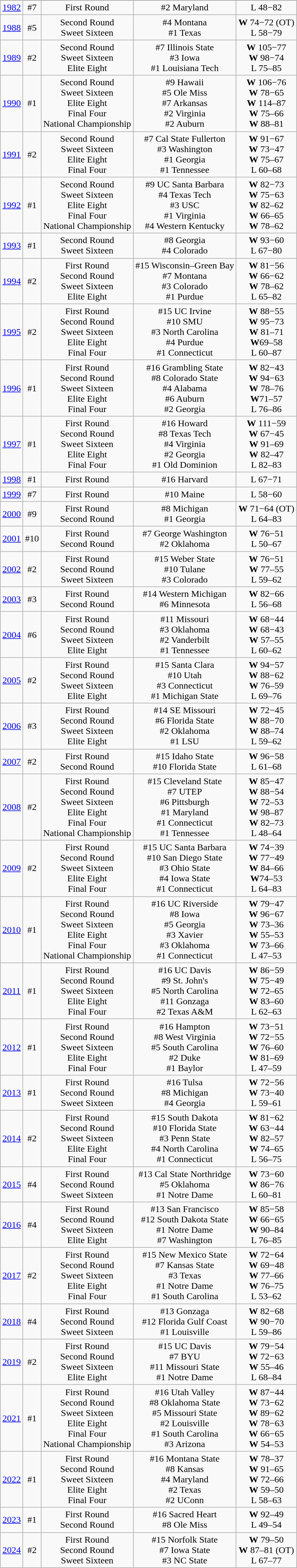<table class="wikitable" style="text-align:center">
<tr>
</tr>
<tr>
<td rowspan=1><a href='#'>1982</a></td>
<td>#7</td>
<td>First Round</td>
<td>#2 Maryland</td>
<td>L 48−82</td>
</tr>
<tr style="text-align:center;">
<td rowspan=1><a href='#'>1988</a></td>
<td>#5</td>
<td>Second Round<br>Sweet Sixteen</td>
<td>#4 Montana<br>#1 Texas</td>
<td><strong>W</strong> 74−72 (OT)<br>L 58−79</td>
</tr>
<tr style="text-align:center;">
<td rowspan=1><a href='#'>1989</a></td>
<td>#2</td>
<td>Second Round<br>Sweet Sixteen<br>Elite Eight</td>
<td>#7 Illinois State<br>#3 Iowa<br>#1 Louisiana Tech</td>
<td><strong>W</strong> 105−77<br><strong>W</strong> 98−74<br>L 75–85</td>
</tr>
<tr style="text-align:center;">
<td rowspan=1><a href='#'>1990</a></td>
<td>#1</td>
<td>Second Round<br>Sweet Sixteen<br>Elite Eight<br>Final Four<br>National Championship</td>
<td>#9 Hawaii<br>#5 Ole Miss<br>#7 Arkansas<br>#2 Virginia<br>#2 Auburn</td>
<td><strong>W</strong> 106−76<br><strong>W</strong> 78−65<br><strong>W</strong> 114–87<br><strong>W</strong> 75–66<br><strong>W</strong> 88–81</td>
</tr>
<tr style="text-align:center;">
<td rowspan=1><a href='#'>1991</a></td>
<td>#2</td>
<td>Second Round<br>Sweet Sixteen<br>Elite Eight<br>Final Four</td>
<td>#7 Cal State Fullerton<br>#3 Washington<br>#1 Georgia<br>#1 Tennessee</td>
<td><strong>W</strong> 91−67<br><strong>W</strong> 73−47<br><strong>W</strong> 75–67<br>L 60–68</td>
</tr>
<tr style="text-align:center;">
<td rowspan=1><a href='#'>1992</a></td>
<td>#1</td>
<td>Second Round<br>Sweet Sixteen<br>Elite Eight<br>Final Four<br>National Championship</td>
<td>#9 UC Santa Barbara<br>#4 Texas Tech<br>#3 USC<br>#1 Virginia<br>#4 Western Kentucky</td>
<td><strong>W</strong> 82−73<br><strong>W</strong> 75−63<br><strong>W</strong> 82–62<br><strong>W</strong> 66–65<br><strong>W</strong> 78–62</td>
</tr>
<tr style="text-align:center;">
<td rowspan=1><a href='#'>1993</a></td>
<td>#1</td>
<td>Second Round<br>Sweet Sixteen</td>
<td>#8 Georgia<br>#4 Colorado</td>
<td><strong>W</strong> 93−60<br>L 67−80</td>
</tr>
<tr style="text-align:center;">
<td rowspan=1><a href='#'>1994</a></td>
<td>#2</td>
<td>First Round<br>Second Round<br>Sweet Sixteen<br>Elite Eight</td>
<td>#15 Wisconsin–Green Bay<br>#7 Montana<br>#3 Colorado<br>#1 Purdue</td>
<td><strong>W</strong> 81−56<br><strong>W</strong> 66−62<br><strong>W</strong> 78–62<br>L 65–82</td>
</tr>
<tr style="text-align:center;">
<td rowspan=1><a href='#'>1995</a></td>
<td>#2</td>
<td>First Round<br>Second Round<br>Sweet Sixteen<br>Elite Eight<br>Final Four</td>
<td>#15 UC Irvine<br>#10 SMU<br>#3 North Carolina<br>#4 Purdue<br>#1 Connecticut</td>
<td><strong>W</strong> 88−55<br><strong>W</strong> 95−73<br><strong>W</strong> 81–71<br><strong>W</strong>69–58<br>L 60–87</td>
</tr>
<tr style="text-align:center;">
<td rowspan=1><a href='#'>1996</a></td>
<td>#1</td>
<td>First Round<br>Second Round<br>Sweet Sixteen<br>Elite Eight<br>Final Four</td>
<td>#16 Grambling State<br>#8 Colorado State<br>#4 Alabama<br>#6 Auburn<br>#2 Georgia</td>
<td><strong>W</strong> 82−43<br><strong>W</strong> 94−63<br><strong>W</strong> 78–76<br><strong>W</strong>71–57<br>L 76–86</td>
</tr>
<tr style="text-align:center;">
<td rowspan=1><a href='#'>1997</a></td>
<td>#1</td>
<td>First Round<br>Second Round<br>Sweet Sixteen<br>Elite Eight<br>Final Four</td>
<td>#16 Howard<br>#8 Texas Tech<br>#4 Virginia<br>#2 Georgia<br>#1 Old Dominion</td>
<td><strong>W</strong> 111−59<br><strong>W</strong> 67−45<br><strong>W</strong> 91–69<br><strong>W</strong> 82–47<br>L 82–83</td>
</tr>
<tr style="text-align:center;">
<td rowspan=1><a href='#'>1998</a></td>
<td>#1</td>
<td>First Round</td>
<td>#16 Harvard</td>
<td>L 67−71</td>
</tr>
<tr style="text-align:center;">
<td rowspan=1><a href='#'>1999</a></td>
<td>#7</td>
<td>First Round</td>
<td>#10 Maine</td>
<td>L 58−60</td>
</tr>
<tr style="text-align:center;">
<td rowspan=1><a href='#'>2000</a></td>
<td>#9</td>
<td>First Round<br>Second Round</td>
<td>#8 Michigan<br>#1 Georgia</td>
<td><strong>W</strong> 71−64 (OT)<br>L 64–83</td>
</tr>
<tr style="text-align:center;">
<td rowspan=1><a href='#'>2001</a></td>
<td>#10</td>
<td>First Round<br>Second Round</td>
<td>#7 George Washington<br>#2 Oklahoma</td>
<td><strong>W</strong> 76−51<br>L 50–67</td>
</tr>
<tr style="text-align:center;">
<td rowspan=1><a href='#'>2002</a></td>
<td>#2</td>
<td>First Round<br>Second Round<br>Sweet Sixteen</td>
<td>#15 Weber State<br>#10 Tulane<br>#3 Colorado</td>
<td><strong>W</strong> 76−51<br><strong>W</strong> 77–55<br>L 59–62</td>
</tr>
<tr style="text-align:center;">
<td rowspan=1><a href='#'>2003</a></td>
<td>#3</td>
<td>First Round<br>Second Round</td>
<td>#14 Western Michigan<br>#6 Minnesota</td>
<td><strong>W</strong> 82−66<br>L 56–68</td>
</tr>
<tr style="text-align:center;">
<td rowspan=1><a href='#'>2004</a></td>
<td>#6</td>
<td>First Round<br>Second Round<br>Sweet Sixteen<br>Elite Eight</td>
<td>#11 Missouri<br>#3 Oklahoma<br>#2 Vanderbilt<br>#1 Tennessee</td>
<td><strong>W</strong> 68−44<br><strong>W</strong> 68−43<br><strong>W</strong> 57–55<br>L 60–62</td>
</tr>
<tr style="text-align:center;">
<td rowspan=1><a href='#'>2005</a></td>
<td>#2</td>
<td>First Round<br>Second Round<br>Sweet Sixteen<br>Elite Eight</td>
<td>#15 Santa Clara<br>#10 Utah<br>#3 Connecticut<br>#1 Michigan State</td>
<td><strong>W</strong> 94−57<br><strong>W</strong> 88−62<br><strong>W</strong> 76–59<br>L 69–76</td>
</tr>
<tr style="text-align:center;">
<td rowspan=1><a href='#'>2006</a></td>
<td>#3</td>
<td>First Round<br>Second Round<br>Sweet Sixteen<br>Elite Eight</td>
<td>#14 SE Missouri<br>#6 Florida State<br>#2 Oklahoma<br>#1 LSU</td>
<td><strong>W</strong> 72−45<br><strong>W</strong> 88−70<br><strong>W</strong> 88–74<br>L 59–62</td>
</tr>
<tr style="text-align:center;">
<td rowspan=1><a href='#'>2007</a></td>
<td>#2</td>
<td>First Round<br>Second Round</td>
<td>#15 Idaho State<br>#10 Florida State</td>
<td><strong>W</strong> 96−58<br>L 61–68</td>
</tr>
<tr style="text-align:center;">
<td rowspan=1><a href='#'>2008</a></td>
<td>#2</td>
<td>First Round<br>Second Round<br>Sweet Sixteen<br>Elite Eight<br>Final Four<br>National Championship</td>
<td>#15 Cleveland State<br>#7 UTEP<br>#6 Pittsburgh<br>#1 Maryland<br>#1 Connecticut<br>#1 Tennessee</td>
<td><strong>W</strong> 85−47<br><strong>W</strong> 88−54<br><strong>W</strong> 72–53<br><strong>W</strong> 98–87<br><strong>W</strong> 82–73<br>L 48–64</td>
</tr>
<tr style="text-align:center;">
<td rowspan=1><a href='#'>2009</a></td>
<td>#2</td>
<td>First Round<br>Second Round<br>Sweet Sixteen<br>Elite Eight<br>Final Four</td>
<td>#15 UC Santa Barbara<br>#10 San Diego State<br>#3 Ohio State<br>#4 Iowa State<br>#1 Connecticut</td>
<td><strong>W</strong> 74−39<br><strong>W</strong> 77−49<br><strong>W</strong> 84–66<br><strong>W</strong>74–53<br>L 64–83</td>
</tr>
<tr style="text-align:center;">
<td rowspan=1><a href='#'>2010</a></td>
<td>#1</td>
<td>First Round<br>Second Round<br>Sweet Sixteen<br>Elite Eight<br>Final Four<br>National Championship</td>
<td>#16 UC Riverside<br>#8 Iowa<br>#5 Georgia<br>#3 Xavier<br>#3 Oklahoma<br>#1 Connecticut</td>
<td><strong>W</strong> 79−47<br><strong>W</strong> 96−67<br><strong>W</strong> 73–36<br><strong>W</strong> 55–53<br><strong>W</strong> 73–66<br>L 47–53</td>
</tr>
<tr style="text-align:center;">
<td rowspan=1><a href='#'>2011</a></td>
<td>#1</td>
<td>First Round<br>Second Round<br>Sweet Sixteen<br>Elite Eight<br>Final Four</td>
<td>#16 UC Davis<br>#9 St. John's<br>#5 North Carolina<br>#11 Gonzaga<br>#2 Texas A&M</td>
<td><strong>W</strong> 86−59<br><strong>W</strong> 75−49<br><strong>W</strong> 72–65<br><strong>W</strong> 83–60<br>L 62–63</td>
</tr>
<tr style="text-align:center;">
<td rowspan=1><a href='#'>2012</a></td>
<td>#1</td>
<td>First Round<br>Second Round<br>Sweet Sixteen<br>Elite Eight<br>Final Four</td>
<td>#16 Hampton<br>#8 West Virginia<br>#5 South Carolina<br>#2 Duke<br>#1 Baylor</td>
<td><strong>W</strong> 73−51<br><strong>W</strong> 72−55<br><strong>W</strong> 76–60<br><strong>W</strong> 81–69<br>L 47–59</td>
</tr>
<tr style="text-align:center;">
<td rowspan=1><a href='#'>2013</a></td>
<td>#1</td>
<td>First Round<br>Second Round<br>Sweet Sixteen</td>
<td>#16 Tulsa<br>#8 Michigan<br>#4 Georgia</td>
<td><strong>W</strong> 72−56<br><strong>W</strong> 73−40<br>L 59–61</td>
</tr>
<tr style="text-align:center;">
<td rowspan=1><a href='#'>2014</a></td>
<td>#2</td>
<td>First Round<br>Second Round<br>Sweet Sixteen<br>Elite Eight<br>Final Four</td>
<td>#15 South Dakota<br>#10 Florida State<br>#3 Penn State<br>#4 North Carolina<br>#1 Connecticut</td>
<td><strong>W</strong> 81−62<br><strong>W</strong> 63−44<br><strong>W</strong> 82–57<br><strong>W</strong> 74–65<br>L 56–75</td>
</tr>
<tr style="text-align:center;">
<td rowspan=1><a href='#'>2015</a></td>
<td>#4</td>
<td>First Round<br>Second Round<br>Sweet Sixteen</td>
<td>#13 Cal State Northridge<br>#5 Oklahoma<br>#1 Notre Dame</td>
<td><strong>W</strong> 73−60<br><strong>W</strong> 86−76<br>L 60–81</td>
</tr>
<tr style="text-align:center;">
<td rowspan=1><a href='#'>2016</a></td>
<td>#4</td>
<td>First Round<br>Second Round<br>Sweet Sixteen<br>Elite Eight</td>
<td>#13 San Francisco<br>#12 South Dakota State<br>#1 Notre Dame<br>#7 Washington</td>
<td><strong>W</strong> 85−58<br><strong>W</strong> 66−65<br><strong>W</strong> 90–84<br>L 76–85</td>
</tr>
<tr style="text-align:center;">
<td rowspan=1><a href='#'>2017</a></td>
<td>#2</td>
<td>First Round<br>Second Round<br>Sweet Sixteen<br>Elite Eight<br>Final Four</td>
<td>#15 New Mexico State<br>#7 Kansas State<br>#3 Texas<br>#1 Notre Dame<br>#1 South Carolina</td>
<td><strong>W</strong> 72−64<br><strong>W</strong> 69−48<br><strong>W</strong> 77–66<br><strong>W</strong> 76–75<br>L 53–62</td>
</tr>
<tr style="text-align:center;">
<td rowspan=1><a href='#'>2018</a></td>
<td>#4</td>
<td>First Round<br>Second Round<br>Sweet Sixteen</td>
<td>#13 Gonzaga<br>#12 Florida Gulf Coast<br>#1 Louisville</td>
<td><strong>W</strong> 82−68<br><strong>W</strong> 90−70<br>L 59–86</td>
</tr>
<tr style="text-align:center;">
<td rowspan=1><a href='#'>2019</a></td>
<td>#2</td>
<td>First Round<br>Second Round<br>Sweet Sixteen<br>Elite Eight</td>
<td>#15 UC Davis<br>#7 BYU<br>#11 Missouri State<br>#1 Notre Dame</td>
<td><strong>W</strong> 79−54<br><strong>W</strong> 72−63<br><strong>W</strong> 55–46<br>L 68–84</td>
</tr>
<tr style="text-align:center;">
<td rowspan=1><a href='#'>2021</a></td>
<td>#1</td>
<td>First Round<br>Second Round<br>Sweet Sixteen<br>Elite Eight<br>Final Four<br>National Championship</td>
<td>#16 Utah Valley<br>#8 Oklahoma State<br>#5 Missouri State<br>#2 Louisville<br>#1 South Carolina<br>#3 Arizona</td>
<td><strong>W</strong> 87−44<br><strong>W</strong> 73−62<br><strong>W</strong> 89−62<br><strong>W</strong> 78−63<br><strong>W</strong> 66−65<br><strong>W</strong> 54–53</td>
</tr>
<tr style="text-align:center;">
<td><a href='#'>2022</a></td>
<td>#1</td>
<td>First Round<br>Second Round<br>Sweet Sixteen<br>Elite Eight<br>Final Four</td>
<td>#16 Montana State<br>#8 Kansas<br>#4 Maryland<br>#2 Texas<br>#2 UConn</td>
<td><strong>W</strong> 78–37<br><strong>W</strong> 91–65<br><strong>W</strong> 72–66<br><strong>W</strong> 59–50<br>L 58–63</td>
</tr>
<tr style="text-align:center;">
<td><a href='#'>2023</a></td>
<td>#1</td>
<td>First Round<br>Second Round</td>
<td>#16 Sacred Heart<br>#8 Ole Miss</td>
<td><strong>W</strong> 92–49<br>L 49–54</td>
</tr>
<tr>
<td><a href='#'>2024</a></td>
<td>#2</td>
<td>First Round<br>Second Round<br>Sweet Sixteen</td>
<td>#15 Norfolk State<br>#7 Iowa State<br>#3 NC State</td>
<td><strong>W</strong> 79–50<br><strong>W</strong> 87–81 (OT)<br>L 67–77</td>
</tr>
</table>
